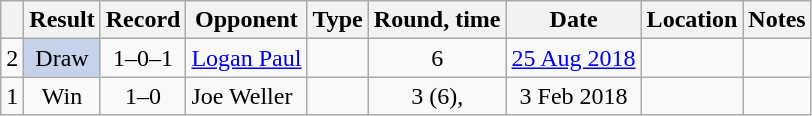<table class="wikitable" style="text-align:center">
<tr>
<th></th>
<th>Result</th>
<th>Record</th>
<th>Opponent</th>
<th>Type</th>
<th>Round, time</th>
<th>Date</th>
<th>Location</th>
<th>Notes</th>
</tr>
<tr>
<td>2</td>
<td style="background:#c5d2ea; color:black; vertical-align:middle; text-align:center; " class="table-draw">Draw</td>
<td>1–0–1</td>
<td style="text-align:left;"><a href='#'>Logan Paul</a></td>
<td></td>
<td>6</td>
<td 25 Aug 2018><a href='#'>25 Aug 2018</a></td>
<td style="text-align:left;"></td>
<td style="text-align:left;"></td>
</tr>
<tr>
<td>1</td>
<td>Win</td>
<td>1–0</td>
<td style="text-align:left;">Joe Weller</td>
<td></td>
<td>3 (6), </td>
<td>3 Feb 2018</td>
<td style="text-align:left;"></td>
<td style="text-align:left;"></td>
</tr>
</table>
